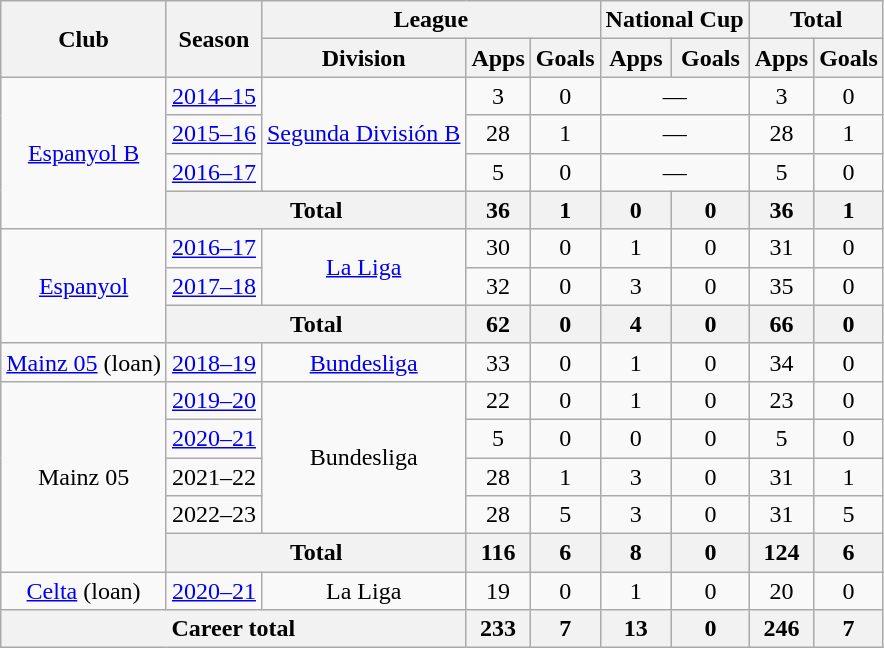<table class="wikitable" style="text-align:center">
<tr>
<th rowspan="2">Club</th>
<th rowspan="2">Season</th>
<th colspan="3">League</th>
<th colspan="2">National Cup</th>
<th colspan="2">Total</th>
</tr>
<tr>
<th>Division</th>
<th>Apps</th>
<th>Goals</th>
<th>Apps</th>
<th>Goals</th>
<th>Apps</th>
<th>Goals</th>
</tr>
<tr>
<td rowspan="4"><a href='#'>Espanyol B</a></td>
<td><a href='#'>2014–15</a></td>
<td rowspan="3"><a href='#'>Segunda División B</a></td>
<td>3</td>
<td>0</td>
<td colspan="2">—</td>
<td>3</td>
<td>0</td>
</tr>
<tr>
<td><a href='#'>2015–16</a></td>
<td>28</td>
<td>1</td>
<td colspan="2">—</td>
<td>28</td>
<td>1</td>
</tr>
<tr>
<td><a href='#'>2016–17</a></td>
<td>5</td>
<td>0</td>
<td colspan="2">—</td>
<td>5</td>
<td>0</td>
</tr>
<tr>
<th colspan="2">Total</th>
<th>36</th>
<th>1</th>
<th>0</th>
<th>0</th>
<th>36</th>
<th>1</th>
</tr>
<tr>
<td rowspan="3"><a href='#'>Espanyol</a></td>
<td><a href='#'>2016–17</a></td>
<td rowspan="2"><a href='#'>La Liga</a></td>
<td>30</td>
<td>0</td>
<td>1</td>
<td>0</td>
<td>31</td>
<td>0</td>
</tr>
<tr>
<td><a href='#'>2017–18</a></td>
<td>32</td>
<td>0</td>
<td>3</td>
<td>0</td>
<td>35</td>
<td>0</td>
</tr>
<tr>
<th colspan="2">Total</th>
<th>62</th>
<th>0</th>
<th>4</th>
<th>0</th>
<th>66</th>
<th>0</th>
</tr>
<tr>
<td><a href='#'>Mainz 05</a> (loan)</td>
<td><a href='#'>2018–19</a></td>
<td><a href='#'>Bundesliga</a></td>
<td>33</td>
<td>0</td>
<td>1</td>
<td>0</td>
<td>34</td>
<td>0</td>
</tr>
<tr>
<td rowspan="5">Mainz 05</td>
<td><a href='#'>2019–20</a></td>
<td rowspan="4">Bundesliga</td>
<td>22</td>
<td>0</td>
<td>1</td>
<td>0</td>
<td>23</td>
<td>0</td>
</tr>
<tr>
<td><a href='#'>2020–21</a></td>
<td>5</td>
<td>0</td>
<td>0</td>
<td>0</td>
<td>5</td>
<td>0</td>
</tr>
<tr>
<td>2021–22</td>
<td>28</td>
<td>1</td>
<td>3</td>
<td>0</td>
<td>31</td>
<td>1</td>
</tr>
<tr>
<td>2022–23</td>
<td>28</td>
<td>5</td>
<td>3</td>
<td>0</td>
<td>31</td>
<td>5</td>
</tr>
<tr>
<th colspan="2">Total</th>
<th>116</th>
<th>6</th>
<th>8</th>
<th>0</th>
<th>124</th>
<th>6</th>
</tr>
<tr>
<td><a href='#'>Celta</a> (loan)</td>
<td><a href='#'>2020–21</a></td>
<td>La Liga</td>
<td>19</td>
<td>0</td>
<td>1</td>
<td>0</td>
<td>20</td>
<td>0</td>
</tr>
<tr>
<th colspan="3">Career total</th>
<th>233</th>
<th>7</th>
<th>13</th>
<th>0</th>
<th>246</th>
<th>7</th>
</tr>
</table>
